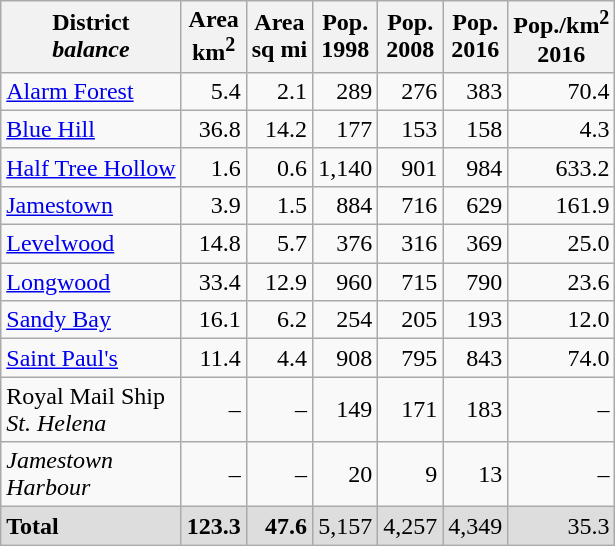<table class="wikitable sortable" style="text-align:right;">
<tr>
<th>District<br><em>balance</em><br></th>
<th>Area<br>km<sup>2</sup></th>
<th>Area<br>sq mi</th>
<th>Pop.<br>1998</th>
<th>Pop.<br>2008</th>
<th>Pop.<br>2016</th>
<th>Pop./km<sup>2</sup><br>2016</th>
</tr>
<tr>
<td align="left"><a href='#'>Alarm Forest</a></td>
<td>5.4</td>
<td>2.1</td>
<td>289</td>
<td>276</td>
<td>383</td>
<td>70.4</td>
</tr>
<tr>
<td align="left"><a href='#'>Blue Hill</a></td>
<td>36.8</td>
<td>14.2</td>
<td>177</td>
<td>153</td>
<td>158</td>
<td>4.3</td>
</tr>
<tr>
<td align="left"><a href='#'>Half Tree Hollow</a></td>
<td>1.6</td>
<td>0.6</td>
<td>1,140</td>
<td>901</td>
<td>984</td>
<td>633.2</td>
</tr>
<tr>
<td align="left"><a href='#'>Jamestown</a></td>
<td>3.9</td>
<td>1.5</td>
<td>884</td>
<td>716</td>
<td>629</td>
<td>161.9</td>
</tr>
<tr>
<td align="left"><a href='#'>Levelwood</a></td>
<td>14.8</td>
<td>5.7</td>
<td>376</td>
<td>316</td>
<td>369</td>
<td>25.0</td>
</tr>
<tr>
<td align="left"><a href='#'>Longwood</a></td>
<td>33.4</td>
<td>12.9</td>
<td>960</td>
<td>715</td>
<td>790</td>
<td>23.6</td>
</tr>
<tr>
<td align="left"><a href='#'>Sandy Bay</a></td>
<td>16.1</td>
<td>6.2</td>
<td>254</td>
<td>205</td>
<td>193</td>
<td>12.0</td>
</tr>
<tr>
<td align="left"><a href='#'>Saint Paul's</a></td>
<td>11.4</td>
<td>4.4</td>
<td>908</td>
<td>795</td>
<td>843</td>
<td>74.0</td>
</tr>
<tr>
<td align="left">Royal Mail Ship<br><em>St. Helena</em></td>
<td>–</td>
<td>–</td>
<td>149</td>
<td>171</td>
<td>183</td>
<td>–</td>
</tr>
<tr>
<td align="left"><em>Jamestown<br>Harbour</em></td>
<td>–</td>
<td>–</td>
<td>20</td>
<td>9</td>
<td>13</td>
<td>–</td>
</tr>
<tr style="background:#ddd;" class="sortbottom">
<td align="left"><strong>Total</strong></td>
<td><strong>123.3</strong></td>
<td><strong>47.6</strong></td>
<td>5,157</td>
<td>4,257</td>
<td>4,349</td>
<td>35.3</td>
</tr>
</table>
